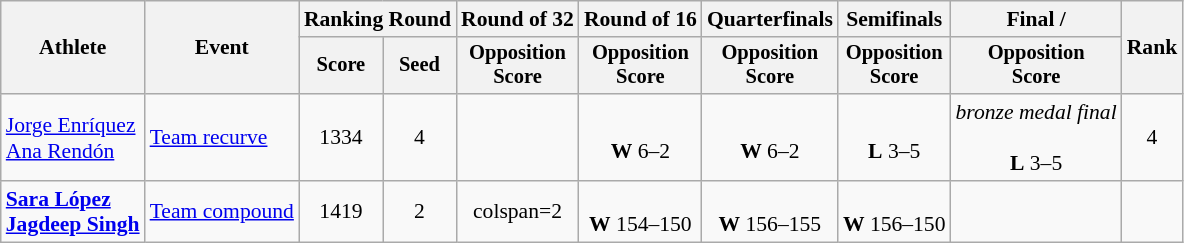<table class="wikitable" style="font-size:90%">
<tr>
<th rowspan="2">Athlete</th>
<th rowspan="2">Event</th>
<th colspan="2">Ranking Round</th>
<th>Round of 32</th>
<th>Round of 16</th>
<th>Quarterfinals</th>
<th>Semifinals</th>
<th>Final / </th>
<th rowspan="2">Rank</th>
</tr>
<tr style="font-size:95%">
<th>Score</th>
<th>Seed</th>
<th>Opposition<br>Score</th>
<th>Opposition<br>Score</th>
<th>Opposition<br>Score</th>
<th>Opposition<br>Score</th>
<th>Opposition<br>Score</th>
</tr>
<tr align=center>
<td align=left><a href='#'>Jorge Enríquez</a><br><a href='#'>Ana Rendón</a></td>
<td align=left><a href='#'>Team recurve</a></td>
<td>1334</td>
<td>4</td>
<td></td>
<td><br> <strong>W</strong> 6–2</td>
<td><br> <strong>W</strong> 6–2</td>
<td><br> <strong>L</strong> 3–5</td>
<td><em>bronze medal final</em><br><br> <strong>L</strong> 3–5</td>
<td>4</td>
</tr>
<tr align=center>
<td align=left><strong><a href='#'>Sara López</a><br><a href='#'>Jagdeep Singh</a></strong></td>
<td align=left><a href='#'>Team compound</a></td>
<td>1419</td>
<td>2</td>
<td>colspan=2 </td>
<td><br> <strong>W</strong> 154–150</td>
<td><br> <strong>W</strong> 156–155</td>
<td><br> <strong>W</strong> 156–150</td>
<td></td>
</tr>
</table>
